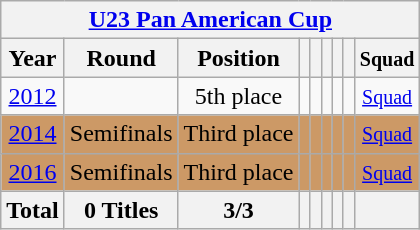<table class="wikitable" style="text-align: center;">
<tr>
<th colspan=9><a href='#'>U23 Pan American Cup</a></th>
</tr>
<tr>
<th>Year</th>
<th>Round</th>
<th>Position</th>
<th></th>
<th></th>
<th></th>
<th></th>
<th></th>
<th><small>Squad</small></th>
</tr>
<tr>
<td> <a href='#'>2012</a></td>
<td></td>
<td>5th place</td>
<td></td>
<td></td>
<td></td>
<td></td>
<td></td>
<td><small><a href='#'>Squad</a></small></td>
</tr>
<tr bgcolor=cc9966>
<td> <a href='#'>2014</a></td>
<td>Semifinals</td>
<td>Third place</td>
<td></td>
<td></td>
<td></td>
<td></td>
<td></td>
<td><small><a href='#'>Squad</a></small></td>
</tr>
<tr bgcolor=cc9966>
<td> <a href='#'>2016</a></td>
<td>Semifinals</td>
<td>Third place</td>
<td></td>
<td></td>
<td></td>
<td></td>
<td></td>
<td><small><a href='#'>Squad</a></small></td>
</tr>
<tr>
<th>Total</th>
<th>0 Titles</th>
<th>3/3</th>
<th></th>
<th></th>
<th></th>
<th></th>
<th></th>
<th></th>
</tr>
</table>
